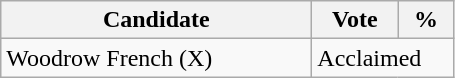<table class="wikitable">
<tr>
<th bgcolor="#DDDDFF" width="200px">Candidate</th>
<th bgcolor="#DDDDFF" width="50px">Vote</th>
<th bgcolor="#DDDDFF" width="30px">%</th>
</tr>
<tr>
<td>Woodrow French (X)</td>
<td colspan="2">Acclaimed</td>
</tr>
</table>
